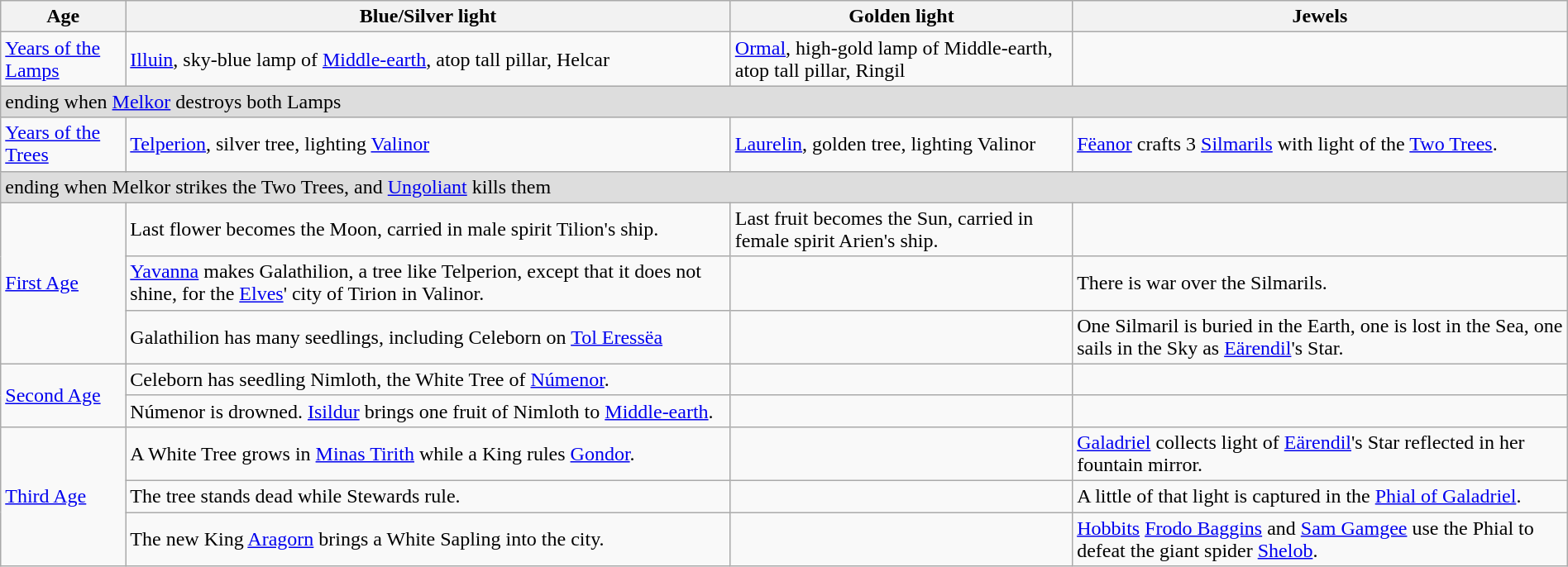<table style="margin-left: auto; margin-right: auto; border: none;" class="wikitable">
<tr>
<th>Age</th>
<th>Blue/Silver light</th>
<th>Golden light</th>
<th>Jewels</th>
</tr>
<tr>
<td><a href='#'>Years of the Lamps</a></td>
<td><a href='#'>Illuin</a>, sky-blue lamp of <a href='#'>Middle-earth</a>, atop tall pillar, Helcar</td>
<td><a href='#'>Ormal</a>, high-gold lamp of Middle-earth, atop tall pillar, Ringil</td>
<td></td>
</tr>
<tr>
<td colspan=4 style="background: #dddddd;">ending when <a href='#'>Melkor</a> destroys both Lamps</td>
</tr>
<tr>
<td><a href='#'>Years of the Trees</a></td>
<td><a href='#'>Telperion</a>, silver tree, lighting <a href='#'>Valinor</a></td>
<td><a href='#'>Laurelin</a>, golden tree, lighting Valinor</td>
<td><a href='#'>Fëanor</a> crafts 3 <a href='#'>Silmarils</a> with light of the <a href='#'>Two Trees</a>.</td>
</tr>
<tr>
<td colspan=4 style="background: #dddddd;">ending when Melkor strikes the Two Trees, and <a href='#'>Ungoliant</a> kills them</td>
</tr>
<tr>
<td rowspan="3"><a href='#'>First Age</a></td>
<td>Last flower becomes the Moon, carried in male spirit Tilion's ship.</td>
<td>Last fruit becomes the Sun, carried in female spirit Arien's ship.</td>
<td></td>
</tr>
<tr>
<td> <a href='#'>Yavanna</a> makes Galathilion, a tree like Telperion, except that it does not shine, for the <a href='#'>Elves</a>' city of Tirion in Valinor.</td>
<td></td>
<td>There is war over the Silmarils.</td>
</tr>
<tr>
<td> Galathilion has many seedlings, including Celeborn on <a href='#'>Tol Eressëa</a></td>
<td></td>
<td>One Silmaril is buried in the Earth, one is lost in the Sea, one sails in the Sky as <a href='#'>Eärendil</a>'s Star.</td>
</tr>
<tr>
<td rowspan="2"><a href='#'>Second Age</a></td>
<td>Celeborn has seedling Nimloth, the White Tree of <a href='#'>Númenor</a>.</td>
<td></td>
<td></td>
</tr>
<tr>
<td> Númenor is drowned. <a href='#'>Isildur</a> brings one fruit of Nimloth to <a href='#'>Middle-earth</a>.</td>
<td></td>
<td></td>
</tr>
<tr>
<td rowspan="3"><a href='#'>Third Age</a></td>
<td>A White Tree grows in <a href='#'>Minas Tirith</a> while a King rules <a href='#'>Gondor</a>.</td>
<td></td>
<td><a href='#'>Galadriel</a> collects light of <a href='#'>Eärendil</a>'s Star reflected in her fountain mirror.</td>
</tr>
<tr>
<td> The tree stands dead while Stewards rule.</td>
<td></td>
<td>A little of that light is captured in the <a href='#'>Phial of Galadriel</a>.</td>
</tr>
<tr>
<td> The new King <a href='#'>Aragorn</a> brings a White Sapling into the city.</td>
<td></td>
<td><a href='#'>Hobbits</a> <a href='#'>Frodo Baggins</a> and <a href='#'>Sam Gamgee</a> use the Phial to defeat the giant spider <a href='#'>Shelob</a>.</td>
</tr>
</table>
